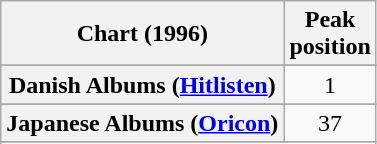<table class="wikitable sortable plainrowheaders" style="text-align:center">
<tr>
<th scope="col">Chart (1996)</th>
<th scope="col">Peak<br>position</th>
</tr>
<tr>
</tr>
<tr>
</tr>
<tr>
</tr>
<tr>
</tr>
<tr>
<th scope="row">Danish Albums (<a href='#'>Hitlisten</a>)</th>
<td>1</td>
</tr>
<tr>
</tr>
<tr>
</tr>
<tr>
</tr>
<tr>
</tr>
<tr>
<th scope="row">Japanese Albums (<a href='#'>Oricon</a>)</th>
<td>37</td>
</tr>
<tr>
</tr>
<tr>
</tr>
<tr>
</tr>
<tr>
</tr>
<tr>
</tr>
</table>
